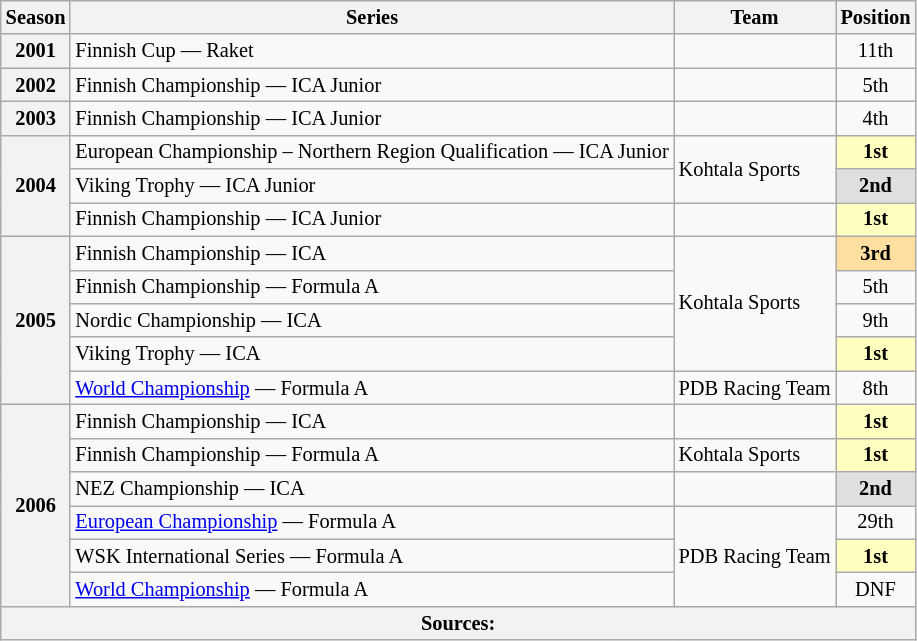<table class="wikitable" style="font-size: 85%; text-align:center">
<tr>
<th>Season</th>
<th>Series</th>
<th>Team</th>
<th>Position</th>
</tr>
<tr>
<th>2001</th>
<td align="left">Finnish Cup — Raket</td>
<td align="left"></td>
<td>11th</td>
</tr>
<tr>
<th>2002</th>
<td align="left">Finnish Championship — ICA Junior</td>
<td align="left"></td>
<td>5th</td>
</tr>
<tr>
<th>2003</th>
<td align="left">Finnish Championship — ICA Junior</td>
<td align="left"></td>
<td>4th</td>
</tr>
<tr>
<th rowspan="3">2004</th>
<td align="left">European Championship – Northern Region Qualification — ICA Junior</td>
<td rowspan="2" align="left">Kohtala Sports</td>
<td style="background:#FFFFBF;"><strong>1st</strong></td>
</tr>
<tr>
<td align="left">Viking Trophy — ICA Junior</td>
<td style="background:#DFDFDF;"><strong>2nd</strong></td>
</tr>
<tr>
<td align="left">Finnish Championship — ICA Junior</td>
<td align="left"></td>
<td style="background:#FFFFBF;"><strong>1st</strong></td>
</tr>
<tr>
<th rowspan="5">2005</th>
<td align="left">Finnish Championship — ICA</td>
<td rowspan="4" align="left">Kohtala Sports</td>
<td style="background:#FFDF9F;"><strong>3rd</strong></td>
</tr>
<tr>
<td align="left">Finnish Championship — Formula A</td>
<td>5th</td>
</tr>
<tr>
<td align="left">Nordic Championship — ICA</td>
<td>9th</td>
</tr>
<tr>
<td align="left">Viking Trophy — ICA</td>
<td style="background:#FFFFBF;"><strong>1st</strong></td>
</tr>
<tr>
<td align="left"><a href='#'>World Championship</a> — Formula A</td>
<td align="left">PDB Racing Team</td>
<td>8th</td>
</tr>
<tr>
<th rowspan="6">2006</th>
<td align="left">Finnish Championship — ICA</td>
<td align="left"></td>
<td style="background:#FFFFBF;"><strong>1st</strong></td>
</tr>
<tr>
<td align="left">Finnish Championship — Formula A</td>
<td align="left">Kohtala Sports</td>
<td style="background:#FFFFBF;"><strong>1st</strong></td>
</tr>
<tr>
<td align="left">NEZ Championship — ICA</td>
<td align="left"></td>
<td style="background:#DFDFDF;"><strong>2nd</strong></td>
</tr>
<tr>
<td align="left"><a href='#'>European Championship</a> — Formula A</td>
<td rowspan="3" align="left">PDB Racing Team</td>
<td>29th</td>
</tr>
<tr>
<td align="left">WSK International Series — Formula A</td>
<td style="background:#FFFFBF;"><strong>1st</strong></td>
</tr>
<tr>
<td align="left"><a href='#'>World Championship</a> — Formula A</td>
<td>DNF</td>
</tr>
<tr>
<th colspan="4">Sources:</th>
</tr>
</table>
